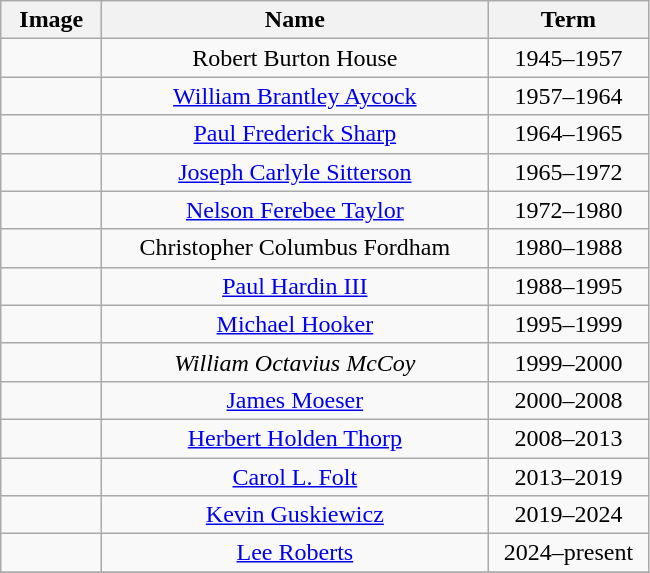<table class="wikitable" style="text-align: center;">
<tr>
<th width="60">Image</th>
<th width="250">Name</th>
<th width="100">Term</th>
</tr>
<tr>
<td></td>
<td>Robert Burton House</td>
<td>1945–1957</td>
</tr>
<tr>
<td></td>
<td><a href='#'>William Brantley Aycock</a></td>
<td>1957–1964</td>
</tr>
<tr>
<td></td>
<td><a href='#'>Paul Frederick Sharp</a></td>
<td>1964–1965</td>
</tr>
<tr>
<td></td>
<td><a href='#'>Joseph Carlyle Sitterson</a></td>
<td>1965–1972</td>
</tr>
<tr>
<td></td>
<td><a href='#'>Nelson Ferebee Taylor</a></td>
<td>1972–1980</td>
</tr>
<tr>
<td></td>
<td>Christopher Columbus Fordham</td>
<td>1980–1988</td>
</tr>
<tr>
<td></td>
<td><a href='#'>Paul Hardin III</a></td>
<td>1988–1995</td>
</tr>
<tr>
<td></td>
<td><a href='#'>Michael Hooker</a></td>
<td>1995–1999</td>
</tr>
<tr>
<td></td>
<td><em>William Octavius McCoy</em></td>
<td>1999–2000</td>
</tr>
<tr>
<td></td>
<td><a href='#'>James Moeser</a></td>
<td>2000–2008</td>
</tr>
<tr>
<td></td>
<td><a href='#'>Herbert Holden Thorp</a></td>
<td>2008–2013</td>
</tr>
<tr>
<td></td>
<td><a href='#'>Carol L. Folt</a></td>
<td>2013–2019</td>
</tr>
<tr>
<td></td>
<td><a href='#'>Kevin Guskiewicz</a></td>
<td>2019–2024</td>
</tr>
<tr>
<td></td>
<td><a href='#'>Lee Roberts</a></td>
<td>2024–present</td>
</tr>
<tr>
</tr>
</table>
